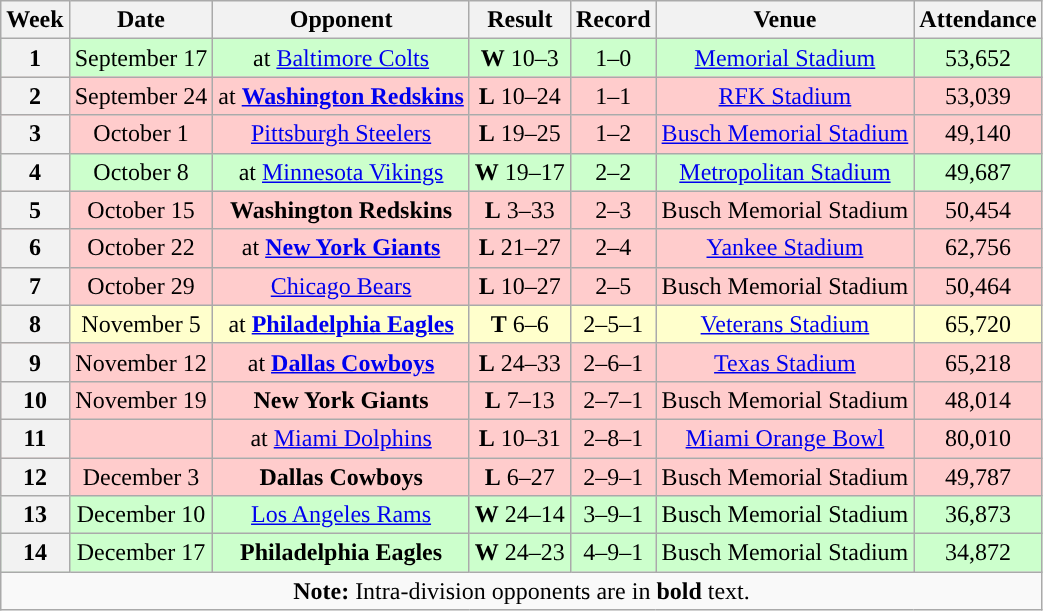<table class="wikitable" style="text-align:center">
<tr>
<th>Week</th>
<th>Date</th>
<th>Opponent</th>
<th>Result</th>
<th>Record</th>
<th>Venue</th>
<th>Attendance</th>
</tr>
<tr style="background:#cfc">
<th>1</th>
<td>September 17</td>
<td>at <a href='#'>Baltimore Colts</a></td>
<td><strong>W</strong> 10–3</td>
<td>1–0</td>
<td><a href='#'>Memorial Stadium</a></td>
<td>53,652</td>
</tr>
<tr style="background:#fcc">
<th>2</th>
<td>September 24</td>
<td>at <strong><a href='#'>Washington Redskins</a></strong></td>
<td><strong>L</strong> 10–24</td>
<td>1–1</td>
<td><a href='#'>RFK Stadium</a></td>
<td>53,039</td>
</tr>
<tr style="background:#fcc">
<th>3</th>
<td>October 1</td>
<td><a href='#'>Pittsburgh Steelers</a></td>
<td><strong>L</strong> 19–25</td>
<td>1–2</td>
<td><a href='#'>Busch Memorial Stadium</a></td>
<td>49,140</td>
</tr>
<tr style="background:#cfc">
<th>4</th>
<td>October 8</td>
<td>at <a href='#'>Minnesota Vikings</a></td>
<td><strong>W</strong> 19–17</td>
<td>2–2</td>
<td><a href='#'>Metropolitan Stadium</a></td>
<td>49,687</td>
</tr>
<tr style="background:#fcc">
<th>5</th>
<td>October 15</td>
<td><strong>Washington Redskins</strong></td>
<td><strong>L</strong> 3–33</td>
<td>2–3</td>
<td>Busch Memorial Stadium</td>
<td>50,454</td>
</tr>
<tr style="background:#fcc">
<th>6</th>
<td>October 22</td>
<td>at <strong><a href='#'>New York Giants</a></strong></td>
<td><strong>L</strong> 21–27</td>
<td>2–4</td>
<td><a href='#'>Yankee Stadium</a></td>
<td>62,756</td>
</tr>
<tr style="background:#fcc">
<th>7</th>
<td>October 29</td>
<td><a href='#'>Chicago Bears</a></td>
<td><strong>L</strong> 10–27</td>
<td>2–5</td>
<td>Busch Memorial Stadium</td>
<td>50,464</td>
</tr>
<tr style="background:#ffc">
<th>8</th>
<td>November 5</td>
<td>at <strong><a href='#'>Philadelphia Eagles</a></strong></td>
<td><strong>T</strong> 6–6</td>
<td>2–5–1</td>
<td><a href='#'>Veterans Stadium</a></td>
<td>65,720</td>
</tr>
<tr style="background:#fcc">
<th>9</th>
<td>November 12</td>
<td>at <strong><a href='#'>Dallas Cowboys</a></strong></td>
<td><strong>L</strong> 24–33</td>
<td>2–6–1</td>
<td><a href='#'>Texas Stadium</a></td>
<td>65,218</td>
</tr>
<tr style="background:#fcc">
<th>10</th>
<td>November 19</td>
<td><strong>New York Giants</strong></td>
<td><strong>L</strong> 7–13</td>
<td>2–7–1</td>
<td>Busch Memorial Stadium</td>
<td>48,014</td>
</tr>
<tr style="background:#fcc">
<th>11</th>
<td></td>
<td>at <a href='#'>Miami Dolphins</a></td>
<td><strong>L</strong> 10–31</td>
<td>2–8–1</td>
<td><a href='#'>Miami Orange Bowl</a></td>
<td>80,010</td>
</tr>
<tr style="background:#fcc">
<th>12</th>
<td>December 3</td>
<td><strong>Dallas Cowboys</strong></td>
<td><strong>L</strong> 6–27</td>
<td>2–9–1</td>
<td>Busch Memorial Stadium</td>
<td>49,787</td>
</tr>
<tr style="background:#cfc">
<th>13</th>
<td>December 10</td>
<td><a href='#'>Los Angeles Rams</a></td>
<td><strong>W</strong> 24–14</td>
<td>3–9–1</td>
<td>Busch Memorial Stadium</td>
<td>36,873</td>
</tr>
<tr style="background:#cfc">
<th>14</th>
<td>December 17</td>
<td><strong>Philadelphia Eagles</strong></td>
<td><strong>W</strong> 24–23</td>
<td>4–9–1</td>
<td>Busch Memorial Stadium</td>
<td>34,872</td>
</tr>
<tr>
<td colspan="8"><strong>Note:</strong> Intra-division opponents are in <strong>bold</strong> text.</td>
</tr>
</table>
